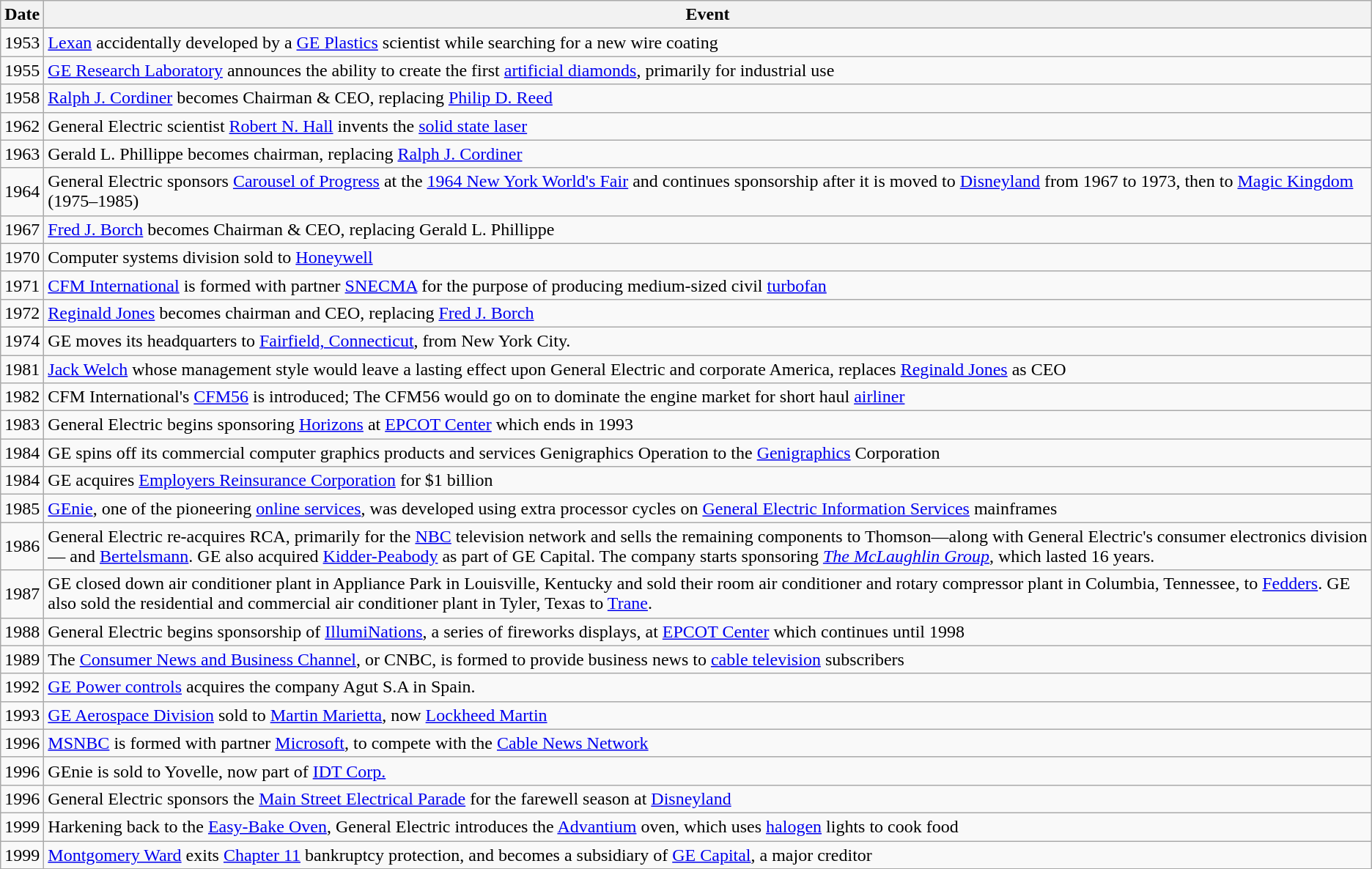<table class="wikitable">
<tr>
<th>Date</th>
<th>Event</th>
</tr>
<tr>
</tr>
<tr>
<td>1953</td>
<td><a href='#'>Lexan</a> accidentally developed by a <a href='#'>GE Plastics</a> scientist while searching for a new wire coating</td>
</tr>
<tr>
<td>1955</td>
<td><a href='#'>GE Research Laboratory</a> announces the ability to create the first <a href='#'>artificial diamonds</a>, primarily for industrial use</td>
</tr>
<tr>
<td>1958</td>
<td><a href='#'>Ralph J. Cordiner</a> becomes Chairman & CEO, replacing <a href='#'>Philip D. Reed</a></td>
</tr>
<tr>
<td>1962</td>
<td>General Electric scientist <a href='#'>Robert N. Hall</a> invents the <a href='#'>solid state laser</a></td>
</tr>
<tr>
<td>1963</td>
<td>Gerald L. Phillippe becomes chairman, replacing <a href='#'>Ralph J. Cordiner</a></td>
</tr>
<tr>
<td>1964</td>
<td>General Electric sponsors <a href='#'>Carousel of Progress</a> at the <a href='#'>1964 New York World's Fair</a> and continues sponsorship after it is moved to <a href='#'>Disneyland</a> from 1967 to 1973, then to <a href='#'>Magic Kingdom</a> (1975–1985)</td>
</tr>
<tr>
<td>1967</td>
<td><a href='#'>Fred J. Borch</a> becomes Chairman & CEO, replacing Gerald L. Phillippe</td>
</tr>
<tr>
<td>1970</td>
<td>Computer systems division sold to <a href='#'>Honeywell</a></td>
</tr>
<tr>
<td>1971</td>
<td><a href='#'>CFM International</a> is formed with partner <a href='#'>SNECMA</a> for the purpose of producing medium-sized civil <a href='#'>turbofan</a></td>
</tr>
<tr>
<td>1972</td>
<td><a href='#'>Reginald Jones</a> becomes chairman and CEO, replacing <a href='#'>Fred J. Borch</a></td>
</tr>
<tr>
<td>1974</td>
<td>GE moves its headquarters to <a href='#'>Fairfield, Connecticut</a>, from New York City.</td>
</tr>
<tr>
<td>1981</td>
<td><a href='#'>Jack Welch</a> whose  management style would leave a lasting effect upon General Electric and corporate America, replaces <a href='#'>Reginald Jones</a> as CEO</td>
</tr>
<tr>
<td>1982</td>
<td>CFM International's <a href='#'>CFM56</a> is introduced; The CFM56 would go on to dominate the engine market for short haul <a href='#'>airliner</a></td>
</tr>
<tr>
<td>1983</td>
<td>General Electric begins sponsoring <a href='#'>Horizons</a> at <a href='#'>EPCOT Center</a> which ends in 1993</td>
</tr>
<tr>
<td>1984</td>
<td>GE spins off its commercial computer graphics products and services Genigraphics Operation to the <a href='#'>Genigraphics</a> Corporation</td>
</tr>
<tr>
<td>1984</td>
<td>GE acquires <a href='#'>Employers Reinsurance Corporation</a> for $1 billion</td>
</tr>
<tr>
<td>1985</td>
<td><a href='#'>GEnie</a>, one of the pioneering <a href='#'>online services</a>, was developed using extra processor cycles on <a href='#'>General Electric Information Services</a> mainframes</td>
</tr>
<tr>
<td>1986</td>
<td>General Electric re-acquires RCA, primarily for the <a href='#'>NBC</a> television network and sells the remaining components to Thomson—along with General Electric's consumer electronics division— and <a href='#'>Bertelsmann</a>. GE also acquired <a href='#'>Kidder-Peabody</a> as part of GE Capital. The company starts sponsoring <em><a href='#'>The McLaughlin Group</a></em>, which lasted 16 years.</td>
</tr>
<tr>
<td>1987</td>
<td>GE closed down air conditioner plant in Appliance Park in Louisville, Kentucky and sold their room air conditioner and rotary compressor plant in Columbia, Tennessee, to <a href='#'>Fedders</a>. GE also sold the residential and commercial air conditioner plant in Tyler, Texas to <a href='#'>Trane</a>.</td>
</tr>
<tr>
<td>1988</td>
<td>General Electric begins sponsorship of <a href='#'>IllumiNations</a>, a series of fireworks displays, at <a href='#'>EPCOT Center</a> which continues until 1998</td>
</tr>
<tr>
<td>1989</td>
<td>The <a href='#'>Consumer News and Business Channel</a>, or CNBC, is formed to provide business news to <a href='#'>cable television</a> subscribers</td>
</tr>
<tr>
<td>1992</td>
<td><a href='#'>GE Power controls</a> acquires the company Agut S.A in Spain.</td>
</tr>
<tr>
<td>1993</td>
<td><a href='#'>GE Aerospace Division</a> sold to <a href='#'>Martin Marietta</a>, now <a href='#'>Lockheed Martin</a></td>
</tr>
<tr>
<td>1996</td>
<td><a href='#'>MSNBC</a> is formed with partner <a href='#'>Microsoft</a>, to compete with the <a href='#'>Cable News Network</a></td>
</tr>
<tr>
<td>1996</td>
<td>GEnie is sold to Yovelle, now part of <a href='#'>IDT Corp.</a></td>
</tr>
<tr>
<td>1996</td>
<td>General Electric sponsors the <a href='#'>Main Street Electrical Parade</a> for the farewell season at <a href='#'>Disneyland</a></td>
</tr>
<tr>
<td>1999</td>
<td>Harkening back to the <a href='#'>Easy-Bake Oven</a>, General Electric introduces the <a href='#'>Advantium</a> oven, which uses <a href='#'>halogen</a> lights to cook food</td>
</tr>
<tr>
<td>1999</td>
<td><a href='#'>Montgomery Ward</a> exits <a href='#'>Chapter 11</a> bankruptcy protection, and becomes a subsidiary of <a href='#'>GE Capital</a>, a major creditor</td>
</tr>
</table>
